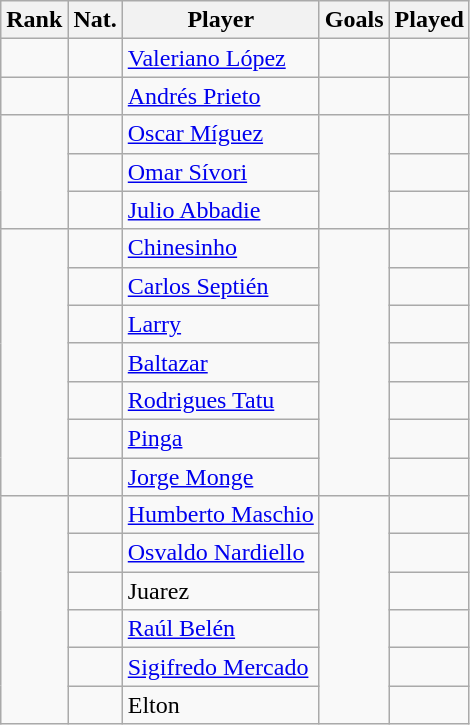<table class=wikitable>
<tr>
<th>Rank</th>
<th>Nat.</th>
<th>Player</th>
<th>Goals</th>
<th>Played</th>
</tr>
<tr>
<td></td>
<td></td>
<td><a href='#'>Valeriano López</a></td>
<td></td>
<td></td>
</tr>
<tr>
<td></td>
<td></td>
<td><a href='#'>Andrés Prieto</a></td>
<td></td>
<td></td>
</tr>
<tr>
<td rowspan=3></td>
<td></td>
<td><a href='#'>Oscar Míguez</a></td>
<td rowspan=3></td>
<td></td>
</tr>
<tr>
<td></td>
<td><a href='#'>Omar Sívori</a></td>
<td></td>
</tr>
<tr>
<td></td>
<td><a href='#'>Julio Abbadie</a></td>
<td></td>
</tr>
<tr>
<td rowspan=7></td>
<td></td>
<td><a href='#'>Chinesinho</a></td>
<td rowspan=7></td>
<td></td>
</tr>
<tr>
<td></td>
<td><a href='#'>Carlos Septién</a></td>
<td></td>
</tr>
<tr>
<td></td>
<td><a href='#'>Larry</a></td>
<td></td>
</tr>
<tr>
<td></td>
<td><a href='#'>Baltazar</a></td>
<td></td>
</tr>
<tr>
<td></td>
<td><a href='#'>Rodrigues Tatu</a></td>
<td></td>
</tr>
<tr>
<td></td>
<td><a href='#'>Pinga</a></td>
<td></td>
</tr>
<tr>
<td></td>
<td><a href='#'>Jorge Monge</a></td>
<td></td>
</tr>
<tr>
<td rowspan=6></td>
<td></td>
<td><a href='#'>Humberto Maschio</a></td>
<td rowspan=6></td>
<td></td>
</tr>
<tr>
<td></td>
<td><a href='#'>Osvaldo Nardiello</a></td>
<td></td>
</tr>
<tr>
<td></td>
<td>Juarez</td>
<td></td>
</tr>
<tr>
<td></td>
<td><a href='#'>Raúl Belén</a></td>
<td></td>
</tr>
<tr>
<td></td>
<td><a href='#'>Sigifredo Mercado</a></td>
<td></td>
</tr>
<tr>
<td></td>
<td>Elton</td>
<td></td>
</tr>
</table>
